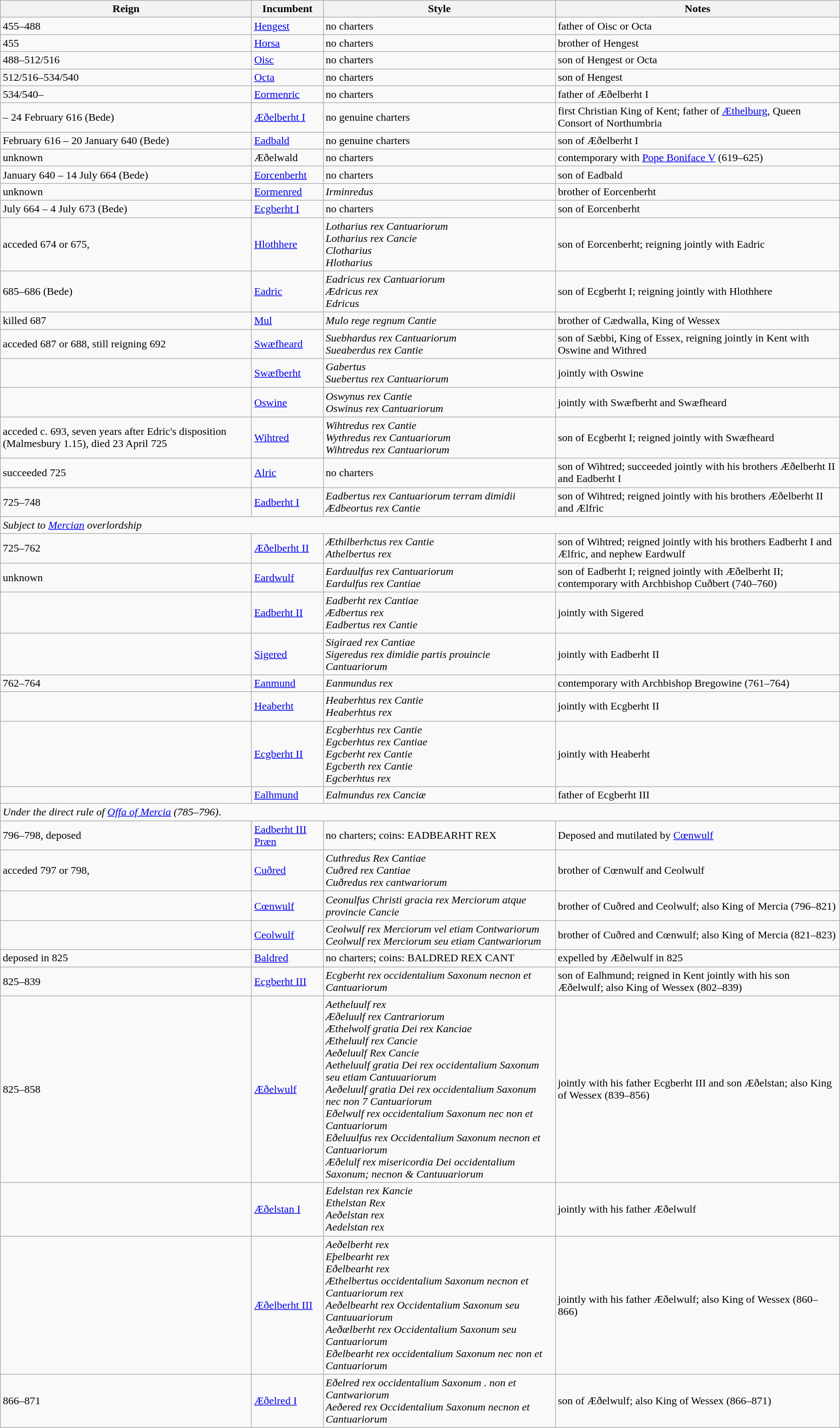<table class="wikitable">
<tr>
<th>Reign</th>
<th>Incumbent</th>
<th>Style</th>
<th>Notes</th>
</tr>
<tr>
<td>455–488</td>
<td><a href='#'>Hengest</a></td>
<td>no charters</td>
<td>father of Oisc or Octa</td>
</tr>
<tr>
<td>455</td>
<td><a href='#'>Horsa</a></td>
<td>no charters</td>
<td>brother of Hengest</td>
</tr>
<tr>
<td>488–512/516</td>
<td><a href='#'>Oisc</a><br></td>
<td>no charters</td>
<td>son of Hengest or Octa</td>
</tr>
<tr>
<td>512/516–534/540</td>
<td><a href='#'>Octa</a><br></td>
<td>no charters</td>
<td>son of Hengest</td>
</tr>
<tr>
<td>534/540–</td>
<td><a href='#'>Eormenric</a></td>
<td>no charters</td>
<td>father of Æðelberht I</td>
</tr>
<tr>
<td> – 24 February 616 (Bede)</td>
<td><a href='#'>Æðelberht I</a></td>
<td>no genuine charters</td>
<td>first Christian King of Kent; father of <a href='#'>Æthelburg</a>, Queen Consort of Northumbria</td>
</tr>
<tr>
<td>February 616 – 20 January 640 (Bede)</td>
<td><a href='#'>Eadbald</a></td>
<td>no genuine charters</td>
<td>son of Æðelberht I</td>
</tr>
<tr>
<td>unknown</td>
<td>Æðelwald</td>
<td>no charters</td>
<td>contemporary with <a href='#'>Pope Boniface V</a> (619–625)</td>
</tr>
<tr>
<td>January 640 – 14 July 664 (Bede)</td>
<td><a href='#'>Eorcenberht</a></td>
<td>no charters</td>
<td>son of Eadbald</td>
</tr>
<tr>
<td>unknown</td>
<td><a href='#'>Eormenred</a></td>
<td><em>Irminredus</em></td>
<td>brother of Eorcenberht</td>
</tr>
<tr>
<td>July 664 – 4 July 673 (Bede)</td>
<td><a href='#'>Ecgberht I</a></td>
<td>no charters</td>
<td>son of Eorcenberht</td>
</tr>
<tr>
<td>acceded 674 or 675, </td>
<td><a href='#'>Hlothhere</a></td>
<td><em>Lotharius rex Cantuariorum</em><br><em>Lotharius rex Cancie</em><br><em>Clotharius</em><br><em>Hlotharius</em></td>
<td>son of Eorcenberht; reigning jointly with Eadric</td>
</tr>
<tr>
<td>685–686 (Bede)</td>
<td><a href='#'>Eadric</a></td>
<td><em>Eadricus rex Cantuariorum</em><br><em>Ædricus rex</em><br><em>Edricus</em></td>
<td>son of Ecgberht I; reigning jointly with Hlothhere</td>
</tr>
<tr>
<td>killed 687</td>
<td><a href='#'>Mul</a></td>
<td><em>Mulo rege regnum Cantie</em></td>
<td>brother of Cædwalla, King of Wessex</td>
</tr>
<tr>
<td>acceded 687 or 688, still reigning 692</td>
<td><a href='#'>Swæfheard</a></td>
<td><em>Suebhardus rex Cantuariorum</em><br><em>Sueaberdus rex Cantie</em></td>
<td>son of Sæbbi, King of Essex, reigning jointly in Kent with Oswine and Withred</td>
</tr>
<tr>
<td></td>
<td><a href='#'>Swæfberht</a></td>
<td><em>Gabertus</em><br><em>Suebertus rex Cantuariorum</em></td>
<td>jointly with Oswine</td>
</tr>
<tr>
<td></td>
<td><a href='#'>Oswine</a></td>
<td><em>Oswynus rex Cantie</em><br><em>Oswinus rex Cantuariorum</em></td>
<td>jointly with Swæfberht and Swæfheard</td>
</tr>
<tr>
<td>acceded c. 693, seven years after Edric's disposition (Malmesbury 1.15), died 23 April 725</td>
<td><a href='#'>Wihtred</a></td>
<td><em>Wihtredus rex Cantie</em><br><em>Wythredus rex Cantuariorum</em><br><em>Wihtredus rex Cantuariorum</em></td>
<td>son of Ecgberht I; reigned jointly with Swæfheard</td>
</tr>
<tr>
<td>succeeded 725</td>
<td><a href='#'>Alric</a></td>
<td>no charters</td>
<td>son of Wihtred; succeeded jointly with his brothers Æðelberht II and Eadberht I</td>
</tr>
<tr>
<td>725–748</td>
<td><a href='#'>Eadberht I</a></td>
<td><em>Eadbertus rex Cantuariorum terram dimidii</em><br><em>Ædbeortus rex Cantie</em></td>
<td>son of Wihtred; reigned jointly with his brothers Æðelberht II and Ælfric</td>
</tr>
<tr>
<td colspan="4"><em>Subject to <a href='#'>Mercian</a> overlordship</em></td>
</tr>
<tr>
<td>725–762</td>
<td><a href='#'>Æðelberht II</a></td>
<td><em>Æthilberhctus rex Cantie</em><br><em>Athelbertus rex</em></td>
<td>son of Wihtred; reigned jointly with his brothers Eadberht I and Ælfric, and nephew Eardwulf</td>
</tr>
<tr>
<td>unknown</td>
<td><a href='#'>Eardwulf</a></td>
<td><em>Earduulfus rex Cantuariorum</em><br><em>Eardulfus rex Cantiae</em></td>
<td>son of Eadberht I; reigned jointly with Æðelberht II; contemporary with Archbishop Cuðbert (740–760)</td>
</tr>
<tr>
<td></td>
<td><a href='#'>Eadberht II</a></td>
<td><em>Eadberht rex Cantiae</em><br><em>Ædbertus rex</em><br><em>Eadbertus rex Cantie</em></td>
<td>jointly with Sigered</td>
</tr>
<tr>
<td></td>
<td><a href='#'>Sigered</a></td>
<td><em>Sigiraed rex Cantiae</em><br><em>Sigeredus rex dimidie partis prouincie Cantuariorum</em></td>
<td>jointly with Eadberht II</td>
</tr>
<tr>
<td>762–764</td>
<td><a href='#'>Eanmund</a></td>
<td><em>Eanmundus rex</em></td>
<td>contemporary with Archbishop Bregowine (761–764)</td>
</tr>
<tr>
<td></td>
<td><a href='#'>Heaberht</a></td>
<td><em>Heaberhtus rex Cantie</em><br><em>Heaberhtus rex</em></td>
<td>jointly with Ecgberht II</td>
</tr>
<tr>
<td></td>
<td><a href='#'>Ecgberht II</a></td>
<td><em>Ecgberhtus rex Cantie</em><br><em>Egcberhtus rex Cantiae</em><br><em>Egcberht rex Cantie</em><br><em>Egcberth rex Cantie</em><br><em>Egcberhtus rex</em></td>
<td>jointly with Heaberht</td>
</tr>
<tr>
<td></td>
<td><a href='#'>Ealhmund</a></td>
<td><em>Ealmundus rex Canciæ</em></td>
<td>father of Ecgberht III</td>
</tr>
<tr>
<td colspan="4"><em>Under the direct rule of <a href='#'>Offa of Mercia</a> (785–796)</em>.</td>
</tr>
<tr>
<td>796–798, deposed</td>
<td><a href='#'>Eadberht III Præn</a></td>
<td>no charters; coins: EADBEARHT REX</td>
<td>Deposed and mutilated by <a href='#'>Cœnwulf</a></td>
</tr>
<tr>
<td>acceded 797 or 798,<br></td>
<td><a href='#'>Cuðred</a></td>
<td><em>Cuthredus Rex Cantiae</em><br><em>Cuðred rex Cantiae</em><br><em>Cuðredus rex cantwariorum</em></td>
<td>brother of Cœnwulf and Ceolwulf</td>
</tr>
<tr>
<td></td>
<td><a href='#'>Cœnwulf</a></td>
<td><em>Ceonulfus Christi gracia rex Merciorum atque provincie Cancie</em></td>
<td>brother of Cuðred and Ceolwulf; also King of Mercia (796–821)</td>
</tr>
<tr>
<td></td>
<td><a href='#'>Ceolwulf</a></td>
<td><em>Ceolwulf rex Merciorum vel etiam Contwariorum</em><br><em>Ceolwulf rex Merciorum seu etiam Cantwariorum</em></td>
<td>brother of Cuðred and Cœnwulf; also King of Mercia (821–823)</td>
</tr>
<tr>
<td>deposed in 825</td>
<td><a href='#'>Baldred</a></td>
<td>no charters; coins: BALDRED REX CANT</td>
<td>expelled by Æðelwulf in 825</td>
</tr>
<tr>
<td>825–839</td>
<td><a href='#'>Ecgberht III</a></td>
<td><em>Ecgberht rex occidentalium Saxonum necnon et Cantuariorum</em></td>
<td>son of Ealhmund; reigned in Kent jointly with his son Æðelwulf; also King of Wessex (802–839)</td>
</tr>
<tr>
<td>825–858</td>
<td><a href='#'>Æðelwulf</a></td>
<td><em>Aetheluulf rex</em><br><em>Æðeluulf rex Cantrariorum</em><br><em>Æthelwolf gratia Dei rex Kanciae</em><br><em>Ætheluulf rex Cancie</em><br><em>Aeðeluulf Rex Cancie</em><br><em>Aetheluulf gratia Dei rex occidentalium Saxonum seu etiam Cantuuariorum</em><br><em>Aeðeluulf gratia Dei rex occidentalium Saxonum nec non 7 Cantuariorum</em><br><em>Eðelwulf rex occidentalium Saxonum nec non et Cantuariorum</em><br><em>Eðeluulfus rex Occidentalium Saxonum necnon et Cantuariorum</em><br><em>Æðelulf rex misericordia Dei occidentalium Saxonum; necnon & Cantuuariorum</em></td>
<td>jointly with his father Ecgberht III and son Æðelstan; also King of Wessex (839–856)</td>
</tr>
<tr>
<td></td>
<td><a href='#'>Æðelstan I</a></td>
<td><em>Edelstan rex Kancie</em><br><em>Ethelstan Rex</em><br><em>Aeðelstan rex</em><br><em>Aedelstan rex</em></td>
<td>jointly with his father Æðelwulf</td>
</tr>
<tr>
<td></td>
<td><a href='#'>Æðelberht III</a></td>
<td><em>Aeðelberht rex</em><br><em>Eþelbearht rex</em><br><em>Eðelbearht rex</em><br><em>Æthelbertus occidentalium Saxonum necnon et Cantuariorum rex</em><br><em>Aeðelbearht rex Occidentalium Saxonum seu Cantuuariorum</em><br><em>Aeðælberht rex Occidentalium Saxonum seu Cantuariorum</em><br><em>Eðelbearht rex occidentalium Saxonum nec non et Cantuariorum</em></td>
<td>jointly with his father Æðelwulf; also King of Wessex (860–866)</td>
</tr>
<tr>
<td>866–871</td>
<td><a href='#'>Æðelred I</a></td>
<td><em>Eðelred rex occidentalium Saxonum . non et Cantwariorum</em><br><em>Aeðered rex Occidentalium Saxonum necnon et Cantuariorum</em></td>
<td>son of Æðelwulf; also King of Wessex (866–871)</td>
</tr>
</table>
